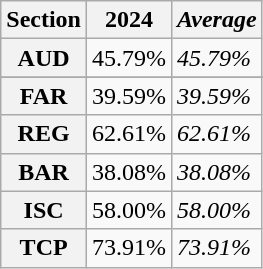<table class="wikitable">
<tr>
<th>Section</th>
<th>2024 </th>
<th><em>Average</em></th>
</tr>
<tr>
<th>AUD</th>
<td>45.79%</td>
<td><em>45.79%</em></td>
</tr>
<tr>
</tr>
<tr>
<th>FAR</th>
<td>39.59%</td>
<td><em>39.59%</em></td>
</tr>
<tr>
<th>REG</th>
<td>62.61%</td>
<td><em>62.61%</em></td>
</tr>
<tr>
<th>BAR</th>
<td>38.08%</td>
<td><em>38.08%</em></td>
</tr>
<tr>
<th>ISC</th>
<td>58.00%</td>
<td><em>58.00%</em></td>
</tr>
<tr>
<th>TCP</th>
<td>73.91%</td>
<td><em>73.91%</em></td>
</tr>
</table>
